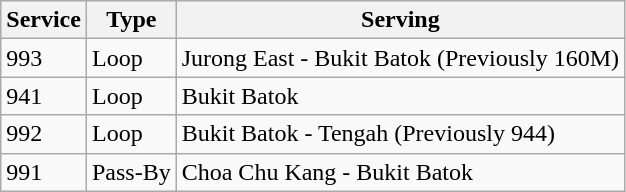<table class="wikitable">
<tr>
<th>Service</th>
<th>Type</th>
<th>Serving</th>
</tr>
<tr>
<td>993</td>
<td>Loop</td>
<td>Jurong East - Bukit Batok (Previously 160M)</td>
</tr>
<tr>
<td>941</td>
<td>Loop</td>
<td>Bukit Batok</td>
</tr>
<tr>
<td>992</td>
<td>Loop</td>
<td>Bukit Batok - Tengah (Previously 944)</td>
</tr>
<tr>
<td>991</td>
<td>Pass-By</td>
<td>Choa Chu Kang - Bukit Batok</td>
</tr>
</table>
